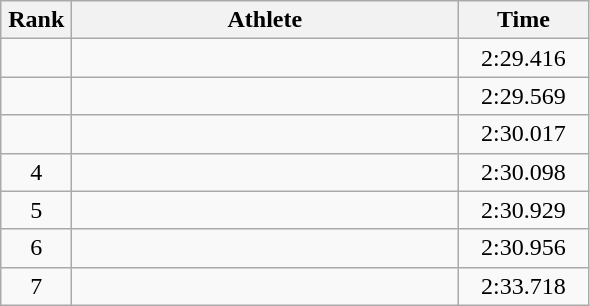<table class=wikitable style="text-align:center">
<tr>
<th width=40>Rank</th>
<th width=250>Athlete</th>
<th width=80>Time</th>
</tr>
<tr>
<td></td>
<td align=left></td>
<td>2:29.416</td>
</tr>
<tr>
<td></td>
<td align=left></td>
<td>2:29.569</td>
</tr>
<tr>
<td></td>
<td align=left></td>
<td>2:30.017</td>
</tr>
<tr>
<td>4</td>
<td align=left></td>
<td>2:30.098</td>
</tr>
<tr>
<td>5</td>
<td align=left></td>
<td>2:30.929</td>
</tr>
<tr>
<td>6</td>
<td align=left></td>
<td>2:30.956</td>
</tr>
<tr>
<td>7</td>
<td align=left></td>
<td>2:33.718</td>
</tr>
</table>
